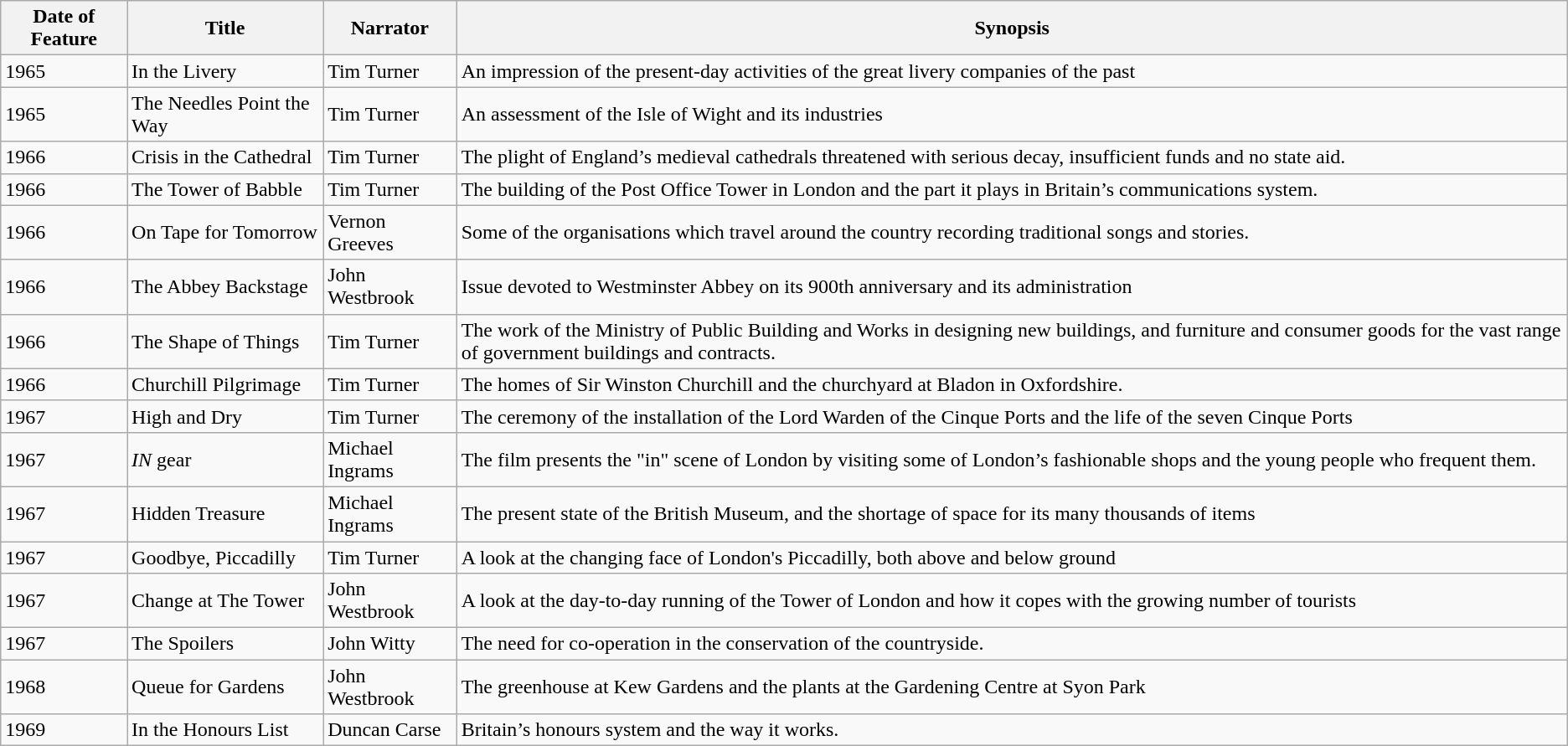<table class="wikitable">
<tr>
<th>Date of Feature</th>
<th>Title</th>
<th>Narrator</th>
<th>Synopsis</th>
</tr>
<tr>
<td>1965</td>
<td>In the Livery</td>
<td>Tim Turner</td>
<td>An impression of the present-day activities of the great livery companies of the past</td>
</tr>
<tr>
<td>1965</td>
<td>The Needles Point the Way</td>
<td>Tim Turner</td>
<td>An assessment of the Isle of Wight and its industries</td>
</tr>
<tr>
<td>1966</td>
<td>Crisis in the Cathedral</td>
<td>Tim Turner</td>
<td>The plight of England’s medieval cathedrals threatened with serious decay, insufficient funds and no state aid.</td>
</tr>
<tr>
<td>1966</td>
<td>The Tower of Babble</td>
<td>Tim Turner</td>
<td>The building of the Post Office Tower in London and the part it plays in Britain’s communications system.</td>
</tr>
<tr>
<td>1966</td>
<td>On Tape for Tomorrow</td>
<td>Vernon Greeves</td>
<td>Some of the organisations which travel around the country recording traditional songs and stories.</td>
</tr>
<tr>
<td>1966</td>
<td>The Abbey Backstage</td>
<td>John Westbrook</td>
<td>Issue devoted to Westminster Abbey on its 900th anniversary and its administration</td>
</tr>
<tr>
<td>1966</td>
<td>The Shape of Things</td>
<td>Tim Turner</td>
<td>The work of the Ministry of Public Building and Works in designing new buildings, and furniture and consumer goods for the vast range of government buildings and contracts.</td>
</tr>
<tr>
<td>1966</td>
<td>Churchill Pilgrimage</td>
<td>Tim Turner</td>
<td>The homes of Sir Winston Churchill and the churchyard at Bladon in Oxfordshire.</td>
</tr>
<tr>
<td>1967</td>
<td>High and Dry</td>
<td>Tim Turner</td>
<td>The ceremony of the installation of the Lord Warden of the Cinque Ports and the life of the seven Cinque Ports</td>
</tr>
<tr>
<td>1967</td>
<td><em>IN</em> gear</td>
<td>Michael Ingrams</td>
<td>The film presents the "in" scene of London by visiting some of London’s fashionable shops and the young people who frequent them.</td>
</tr>
<tr>
<td>1967</td>
<td>Hidden Treasure</td>
<td>Michael Ingrams</td>
<td>The present state of the British Museum, and the shortage of space for its many thousands of items</td>
</tr>
<tr>
<td>1967</td>
<td>Goodbye, Piccadilly</td>
<td>Tim Turner</td>
<td>A look at the changing face of London's Piccadilly, both above and below ground</td>
</tr>
<tr>
<td>1967</td>
<td>Change at The Tower</td>
<td>John Westbrook</td>
<td>A look at the day-to-day running of the Tower of London and how it copes with the growing number of tourists</td>
</tr>
<tr>
<td>1967</td>
<td>The Spoilers</td>
<td>John Witty</td>
<td>The need for co-operation in the conservation of the countryside.</td>
</tr>
<tr>
<td>1968</td>
<td>Queue for Gardens</td>
<td>John Westbrook</td>
<td>The greenhouse at Kew Gardens and the plants at the Gardening Centre at Syon Park</td>
</tr>
<tr>
<td>1969</td>
<td>In the Honours List</td>
<td>Duncan Carse</td>
<td>Britain’s honours system and the way it works.</td>
</tr>
</table>
